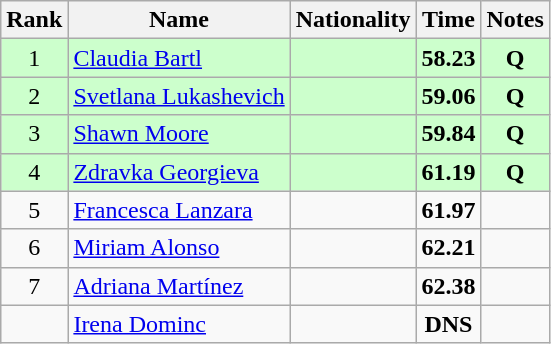<table class="wikitable sortable" style="text-align:center">
<tr>
<th>Rank</th>
<th>Name</th>
<th>Nationality</th>
<th>Time</th>
<th>Notes</th>
</tr>
<tr bgcolor=ccffcc>
<td>1</td>
<td align=left><a href='#'>Claudia Bartl</a></td>
<td align=left></td>
<td><strong>58.23</strong></td>
<td><strong>Q</strong></td>
</tr>
<tr bgcolor=ccffcc>
<td>2</td>
<td align=left><a href='#'>Svetlana Lukashevich</a></td>
<td align=left></td>
<td><strong>59.06</strong></td>
<td><strong>Q</strong></td>
</tr>
<tr bgcolor=ccffcc>
<td>3</td>
<td align=left><a href='#'>Shawn Moore</a></td>
<td align=left></td>
<td><strong>59.84</strong></td>
<td><strong>Q</strong></td>
</tr>
<tr bgcolor=ccffcc>
<td>4</td>
<td align=left><a href='#'>Zdravka Georgieva</a></td>
<td align=left></td>
<td><strong>61.19</strong></td>
<td><strong>Q</strong></td>
</tr>
<tr>
<td>5</td>
<td align=left><a href='#'>Francesca Lanzara</a></td>
<td align=left></td>
<td><strong>61.97</strong></td>
<td></td>
</tr>
<tr>
<td>6</td>
<td align=left><a href='#'>Miriam Alonso</a></td>
<td align=left></td>
<td><strong>62.21</strong></td>
<td></td>
</tr>
<tr>
<td>7</td>
<td align=left><a href='#'>Adriana Martínez</a></td>
<td align=left></td>
<td><strong>62.38</strong></td>
<td></td>
</tr>
<tr>
<td></td>
<td align=left><a href='#'>Irena Dominc</a></td>
<td align=left></td>
<td><strong>DNS</strong></td>
<td></td>
</tr>
</table>
